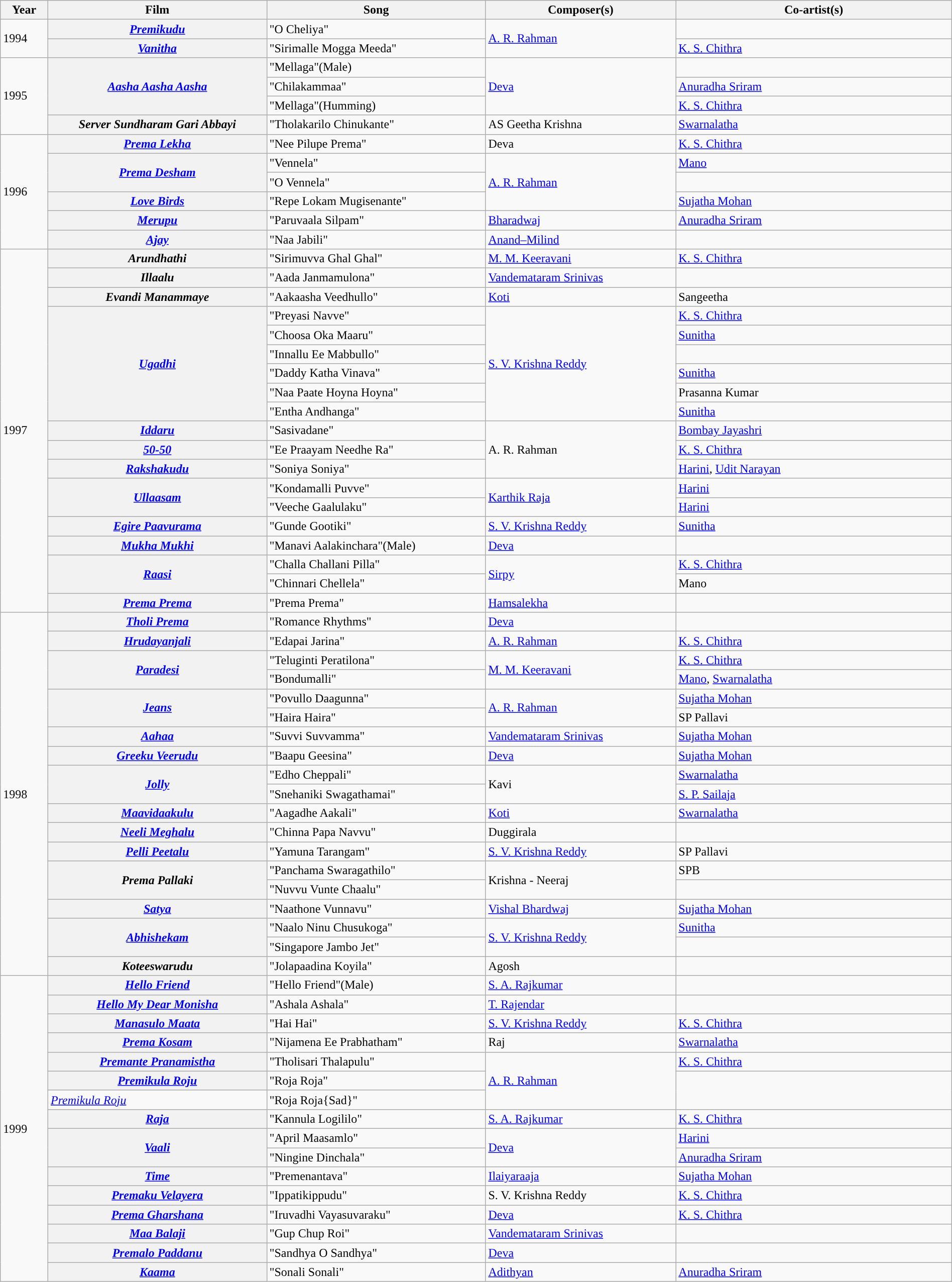<table class="wikitable plainrowheaders" width="100%" textcolor:#000;">
<tr style="background:#b0e0e66;">
<th scope="col" width=5%><strong>Year</strong></th>
<th scope="col" width=23%><strong>Film</strong></th>
<th scope="col" width=23%><strong>Song</strong></th>
<th scope="col" width=20%><strong>Composer(s)</strong></th>
<th>Co-artist(s)</th>
</tr>
<tr>
<td rowspan="2">1994</td>
<th><em><a href='#'>Premikudu</a></em></th>
<td>"O Cheliya"</td>
<td rowspan="2"><a href='#'>A. R. Rahman</a></td>
<td></td>
</tr>
<tr>
<th><em><a href='#'>Vanitha</a></em></th>
<td>"Sirimalle Mogga Meeda"</td>
<td><a href='#'>K. S. Chithra</a></td>
</tr>
<tr>
<td rowspan="4">1995</td>
<th rowspan="3"><a href='#'><em>Aasha Aasha Aasha</em></a></th>
<td>"Mellaga"(Male)</td>
<td rowspan="3"><a href='#'>Deva</a></td>
<td></td>
</tr>
<tr>
<td>"Chilakammaa"</td>
<td><a href='#'>Anuradha Sriram</a></td>
</tr>
<tr>
<td>"Mellaga"(Humming)</td>
<td><a href='#'>K. S. Chithra</a></td>
</tr>
<tr>
<th><em>Server Sundharam Gari Abbayi</em></th>
<td>"Tholakarilo Chinukante"</td>
<td>AS Geetha Krishna</td>
<td><a href='#'>Swarnalatha</a></td>
</tr>
<tr>
<td rowspan="6">1996</td>
<th><em><a href='#'>Prema Lekha</a></em></th>
<td>"Nee Pilupe Prema"</td>
<td>Deva</td>
<td><a href='#'>K. S. Chithra</a></td>
</tr>
<tr>
<th rowspan="2"><em><a href='#'>Prema Desham</a></em></th>
<td>"Vennela"</td>
<td rowspan="3"><a href='#'>A. R. Rahman</a></td>
<td><a href='#'>Mano</a></td>
</tr>
<tr>
<td>"O Vennela"</td>
<td></td>
</tr>
<tr>
<th><em><a href='#'>Love Birds</a></em></th>
<td>"Repe Lokam Mugisenante"</td>
<td><a href='#'>Sujatha Mohan</a></td>
</tr>
<tr>
<th><em><a href='#'>Merupu</a></em></th>
<td>"Paruvaala Silpam"</td>
<td><a href='#'>Bharadwaj</a></td>
<td><a href='#'>Anuradha Sriram</a></td>
</tr>
<tr>
<th><em><a href='#'>Ajay</a></em></th>
<td>"Naa Jabili"</td>
<td><a href='#'>Anand–Milind</a></td>
<td></td>
</tr>
<tr>
<td rowspan="19">1997</td>
<th><em>Arundhathi</em></th>
<td>"Sirimuvva Ghal Ghal"</td>
<td><a href='#'>M. M. Keeravani</a></td>
<td><a href='#'>K. S. Chithra</a></td>
</tr>
<tr>
<th><em>Illaalu</em></th>
<td>"Aada Janmamulona"</td>
<td><a href='#'>Vandemataram Srinivas</a></td>
<td></td>
</tr>
<tr>
<th><em>Evandi Manammaye</em></th>
<td>"Aakaasha Veedhullo"</td>
<td><a href='#'>Koti</a></td>
<td>Sangeetha</td>
</tr>
<tr>
<th rowspan="6"><em><a href='#'>Ugadhi</a></em></th>
<td>"Preyasi Navve"</td>
<td rowspan="6"><a href='#'>S. V. Krishna Reddy</a></td>
<td><a href='#'>K. S. Chithra</a></td>
</tr>
<tr>
<td>"Choosa Oka Maaru"</td>
<td><a href='#'>Sunitha</a></td>
</tr>
<tr>
<td>"Innallu Ee Mabbullo"</td>
<td></td>
</tr>
<tr>
<td>"Daddy Katha Vinava"</td>
<td><a href='#'>Sunitha</a></td>
</tr>
<tr>
<td>"Naa Paate Hoyna Hoyna"</td>
<td>Prasanna Kumar</td>
</tr>
<tr>
<td>"Entha Andhanga"</td>
<td><a href='#'>Sunitha</a></td>
</tr>
<tr>
<th><em><a href='#'>Iddaru</a></em></th>
<td>"Sasivadane"</td>
<td rowspan="3">A. R. Rahman</td>
<td><a href='#'>Bombay Jayashri</a></td>
</tr>
<tr>
<th><em><a href='#'>50-50</a></em></th>
<td>"Ee Praayam Needhe Ra"</td>
<td><a href='#'>K. S. Chithra</a></td>
</tr>
<tr>
<th><em><a href='#'>Rakshakudu</a></em></th>
<td>"Soniya Soniya"</td>
<td><a href='#'>Harini</a>, <a href='#'>Udit Narayan</a></td>
</tr>
<tr>
<th rowspan="2"><em><a href='#'>Ullaasam</a></em></th>
<td>"Kondamalli Puvve"</td>
<td rowspan="2"><a href='#'>Karthik Raja</a></td>
<td><a href='#'>Harini</a></td>
</tr>
<tr>
<td>"Veeche Gaalulaku"</td>
<td><a href='#'>Harini</a></td>
</tr>
<tr>
<th><em><a href='#'>Egire Paavurama</a></em></th>
<td>"Gunde Gootiki"</td>
<td><a href='#'>S. V. Krishna Reddy</a></td>
<td><a href='#'>Sunitha</a></td>
</tr>
<tr>
<th><a href='#'><em>Mukha Mukhi</em></a></th>
<td>"Manavi Aalakinchara"(Male)</td>
<td><a href='#'>Deva</a></td>
<td></td>
</tr>
<tr>
<th rowspan="2"><em><a href='#'>Raasi</a></em></th>
<td>"Challa Challani Pilla"</td>
<td rowspan="2"><a href='#'>Sirpy</a></td>
<td><a href='#'>K. S. Chithra</a></td>
</tr>
<tr>
<td>"Chinnari Chellela"</td>
<td>Mano</td>
</tr>
<tr>
<th><a href='#'><em>Prema Prema</em></a></th>
<td>"Prema Prema"</td>
<td><a href='#'>Hamsalekha</a></td>
<td></td>
</tr>
<tr>
<td rowspan="19">1998</td>
<th><em><a href='#'>Tholi Prema</a></em></th>
<td>"Romance Rhythms"</td>
<td><a href='#'>Deva</a></td>
<td></td>
</tr>
<tr>
<th><em><a href='#'>Hrudayanjali</a></em></th>
<td>"Edapai Jarina"</td>
<td><a href='#'>A. R. Rahman</a></td>
<td><a href='#'>K. S. Chithra</a></td>
</tr>
<tr>
<th rowspan="2"><em><a href='#'>Paradesi</a></em></th>
<td>"Teluginti Peratilona"</td>
<td rowspan="2"><a href='#'>M. M. Keeravani</a></td>
<td><a href='#'>K. S. Chithra</a></td>
</tr>
<tr>
<td>"Bondumalli"</td>
<td><a href='#'>Mano</a>, <a href='#'>Swarnalatha</a></td>
</tr>
<tr>
<th rowspan="2"><em><a href='#'>Jeans</a></em></th>
<td>"Povullo Daagunna"</td>
<td rowspan="2"><a href='#'>A. R. Rahman</a></td>
<td><a href='#'>Sujatha Mohan</a></td>
</tr>
<tr>
<td>"Haira Haira"</td>
<td>SP Pallavi</td>
</tr>
<tr>
<th><em><a href='#'>Aahaa</a></em></th>
<td>"Suvvi Suvvamma"</td>
<td><a href='#'>Vandemataram Srinivas</a></td>
<td><a href='#'>Sujatha Mohan</a></td>
</tr>
<tr>
<th><a href='#'><em>Greeku Veerudu</em></a></th>
<td>"Baapu Geesina"</td>
<td><a href='#'>Deva</a></td>
<td><a href='#'>Sujatha Mohan</a></td>
</tr>
<tr>
<th rowspan="2"><em><a href='#'>Jolly</a></em></th>
<td>"Edho Cheppali"</td>
<td rowspan="2">Kavi</td>
<td><a href='#'>Swarnalatha</a></td>
</tr>
<tr>
<td>"Snehaniki Swagathamai"</td>
<td><a href='#'>S. P. Sailaja</a></td>
</tr>
<tr>
<th><em><a href='#'>Maavidaakulu</a></em></th>
<td>"Aagadhe Aakali"</td>
<td><a href='#'>Koti</a></td>
<td><a href='#'>Swarnalatha</a></td>
</tr>
<tr>
<th><a href='#'><em>Neeli Meghalu</em></a></th>
<td>"Chinna Papa Navvu"</td>
<td>Duggirala</td>
<td></td>
</tr>
<tr>
<th><em><a href='#'>Pelli Peetalu</a></em></th>
<td>"Yamuna Tarangam"</td>
<td><a href='#'>S. V. Krishna Reddy</a></td>
<td>SP Pallavi</td>
</tr>
<tr>
<th rowspan="2"><em>Prema Pallaki</em></th>
<td>"Panchama Swaragathilo"</td>
<td rowspan="2">Krishna - Neeraj</td>
<td>SPB</td>
</tr>
<tr>
<td>"Nuvvu Vunte Chaalu"</td>
<td></td>
</tr>
<tr>
<th><em><a href='#'>Satya</a></em></th>
<td>"Naathone Vunnavu"</td>
<td><a href='#'>Vishal Bhardwaj</a></td>
<td><a href='#'>Sujatha Mohan</a></td>
</tr>
<tr>
<th rowspan="2"><em><a href='#'>Abhishekam</a></em></th>
<td>"Naalo Ninu Chusukoga"</td>
<td rowspan="2"><a href='#'>S. V. Krishna Reddy</a></td>
<td><a href='#'>Sunitha</a></td>
</tr>
<tr>
<td>"Singapore Jambo Jet"</td>
<td></td>
</tr>
<tr>
<th><em>Koteeswarudu</em></th>
<td>"Jolapaadina Koyila"</td>
<td>Agosh</td>
<td></td>
</tr>
<tr>
<td rowspan="16">1999</td>
<th><a href='#'><em>Hello Friend</em></a></th>
<td>"Hello Friend"(Male)</td>
<td><a href='#'>S. A. Rajkumar</a></td>
<td></td>
</tr>
<tr>
<th><a href='#'><em>Hello My Dear Monisha</em></a></th>
<td>"Ashala Ashala"</td>
<td><a href='#'>T. Rajendar</a></td>
<td></td>
</tr>
<tr>
<th><em><a href='#'>Manasulo Maata</a></em></th>
<td>"Hai Hai"</td>
<td><a href='#'>S. V. Krishna Reddy</a></td>
<td><a href='#'>K. S. Chithra</a></td>
</tr>
<tr>
<th><a href='#'><em>Prema Kosam</em></a></th>
<td>"Nijamena Ee Prabhatham"</td>
<td>Raj</td>
<td><a href='#'>Swarnalatha</a></td>
</tr>
<tr>
<th><em><a href='#'>Premante Pranamistha</a></em></th>
<td>"Tholisari Thalapulu"</td>
<td rowspan="3"><a href='#'>A. R. Rahman</a></td>
<td><a href='#'>K. S. Chithra</a></td>
</tr>
<tr>
<th><em><a href='#'>Premikula Roju</a></em></th>
<td>"Roja Roja"</td>
</tr>
<tr>
<td><em><a href='#'>Premikula Roju</a></em></td>
<td>"Roja Roja{Sad}"</td>
</tr>
<tr>
<th><em><a href='#'>Raja</a></em></th>
<td>"Kannula Logililo"</td>
<td><a href='#'>S. A. Rajkumar</a></td>
<td><a href='#'>K. S. Chithra</a></td>
</tr>
<tr>
<th rowspan="2"><em><a href='#'>Vaali</a></em></th>
<td>"April Maasamlo"</td>
<td rowspan="2"><a href='#'>Deva</a></td>
<td><a href='#'>Harini</a></td>
</tr>
<tr>
<td>"Ningine Dinchala"</td>
<td><a href='#'>Anuradha Sriram</a></td>
</tr>
<tr>
<th><em><a href='#'>Time</a></em></th>
<td>"Premenantava"</td>
<td><a href='#'>Ilaiyaraaja</a></td>
<td><a href='#'>Sujatha Mohan</a></td>
</tr>
<tr>
<th><em><a href='#'>Premaku Velayera</a></em></th>
<td>"Ippatikippudu"</td>
<td>S. V. Krishna Reddy</td>
<td><a href='#'>K. S. Chithra</a></td>
</tr>
<tr>
<th><a href='#'><em>Prema Gharshana</em></a></th>
<td>"Iruvadhi Vayasuvaraku"</td>
<td><a href='#'>Deva</a></td>
<td><a href='#'>K. S. Chithra</a></td>
</tr>
<tr>
<th><em><a href='#'>Maa Balaji</a></em></th>
<td>"Gup Chup Roi"</td>
<td><a href='#'>Vandemataram Srinivas</a></td>
<td></td>
</tr>
<tr>
<th><a href='#'><em>Premalo Paddanu</em></a></th>
<td>"Sandhya O Sandhya"</td>
<td><a href='#'>Deva</a></td>
<td></td>
</tr>
<tr>
<th><em><a href='#'>Kaama</a></em></th>
<td>"Sonali Sonali"</td>
<td><a href='#'>Adithyan</a></td>
<td><a href='#'>Anuradha Sriram</a></td>
</tr>
</table>
